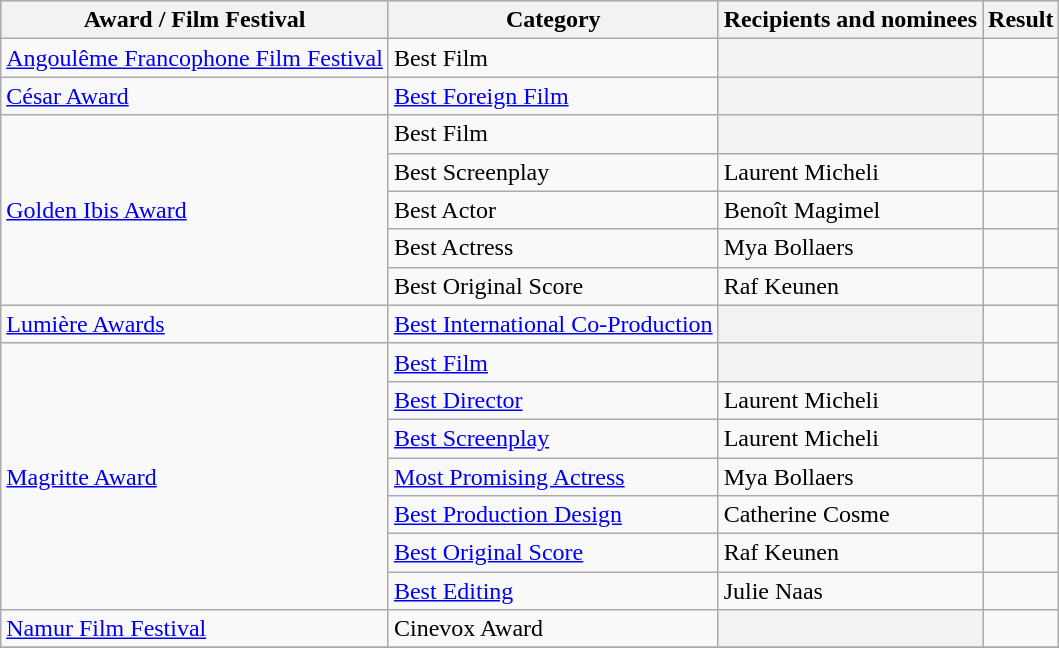<table class="wikitable plainrowheaders sortable">
<tr style="background:#ccc; text-align:center;">
<th scope="col">Award / Film Festival</th>
<th scope="col">Category</th>
<th scope="col">Recipients and nominees</th>
<th scope="col">Result</th>
</tr>
<tr>
<td><a href='#'>Angoulême Francophone Film Festival</a></td>
<td>Best Film</td>
<th></th>
<td></td>
</tr>
<tr>
<td><a href='#'>César Award</a></td>
<td><a href='#'>Best Foreign Film</a></td>
<th></th>
<td></td>
</tr>
<tr>
<td rowspan=5><a href='#'>Golden Ibis Award</a></td>
<td>Best Film</td>
<th></th>
<td></td>
</tr>
<tr>
<td>Best Screenplay</td>
<td>Laurent Micheli</td>
<td></td>
</tr>
<tr>
<td>Best Actor</td>
<td>Benoît Magimel</td>
<td></td>
</tr>
<tr>
<td>Best Actress</td>
<td>Mya Bollaers</td>
<td></td>
</tr>
<tr>
<td>Best Original Score</td>
<td>Raf Keunen</td>
<td></td>
</tr>
<tr>
<td><a href='#'>Lumière Awards</a></td>
<td><a href='#'>Best International Co-Production</a></td>
<th></th>
<td></td>
</tr>
<tr>
<td rowspan=7><a href='#'>Magritte Award</a></td>
<td><a href='#'>Best Film</a></td>
<th></th>
<td></td>
</tr>
<tr>
<td><a href='#'>Best Director</a></td>
<td>Laurent Micheli</td>
<td></td>
</tr>
<tr>
<td><a href='#'>Best Screenplay</a></td>
<td>Laurent Micheli</td>
<td></td>
</tr>
<tr>
<td><a href='#'>Most Promising Actress</a></td>
<td>Mya Bollaers</td>
<td></td>
</tr>
<tr>
<td><a href='#'>Best Production Design</a></td>
<td>Catherine Cosme</td>
<td></td>
</tr>
<tr>
<td><a href='#'>Best Original Score</a></td>
<td>Raf Keunen</td>
<td></td>
</tr>
<tr>
<td><a href='#'>Best Editing</a></td>
<td>Julie Naas</td>
<td></td>
</tr>
<tr>
<td><a href='#'>Namur Film Festival</a></td>
<td>Cinevox Award</td>
<th></th>
<td></td>
</tr>
<tr>
</tr>
</table>
